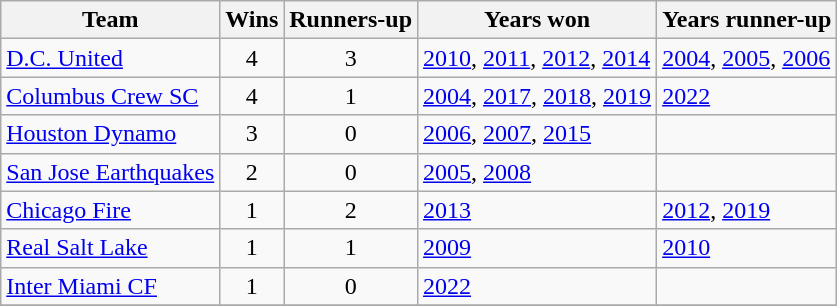<table class="wikitable">
<tr>
<th>Team</th>
<th>Wins</th>
<th>Runners-up</th>
<th>Years won</th>
<th>Years runner-up</th>
</tr>
<tr>
<td><a href='#'>D.C. United</a></td>
<td align=center>4</td>
<td align=center>3</td>
<td><a href='#'>2010</a>, <a href='#'>2011</a>, <a href='#'>2012</a>, <a href='#'>2014</a></td>
<td><a href='#'>2004</a>, <a href='#'>2005</a>, <a href='#'>2006</a></td>
</tr>
<tr>
<td><a href='#'>Columbus Crew SC</a></td>
<td align=center>4</td>
<td align=center>1</td>
<td><a href='#'>2004</a>, <a href='#'>2017</a>, <a href='#'>2018</a>, <a href='#'>2019</a></td>
<td><a href='#'>2022</a></td>
</tr>
<tr>
<td><a href='#'>Houston Dynamo</a></td>
<td align=center>3</td>
<td align=center>0</td>
<td><a href='#'>2006</a>, <a href='#'>2007</a>, <a href='#'>2015</a></td>
<td></td>
</tr>
<tr>
<td><a href='#'>San Jose Earthquakes</a></td>
<td align=center>2</td>
<td align=center>0</td>
<td><a href='#'>2005</a>, <a href='#'>2008</a></td>
<td></td>
</tr>
<tr>
<td><a href='#'>Chicago Fire</a></td>
<td align=center>1</td>
<td align=center>2</td>
<td><a href='#'>2013</a></td>
<td><a href='#'>2012</a>, <a href='#'>2019</a></td>
</tr>
<tr>
<td><a href='#'>Real Salt Lake</a></td>
<td align=center>1</td>
<td align=center>1</td>
<td><a href='#'>2009</a></td>
<td><a href='#'>2010</a></td>
</tr>
<tr>
<td><a href='#'>Inter Miami CF</a></td>
<td align=center>1</td>
<td align=center>0</td>
<td><a href='#'>2022</a></td>
<td></td>
</tr>
<tr>
</tr>
</table>
